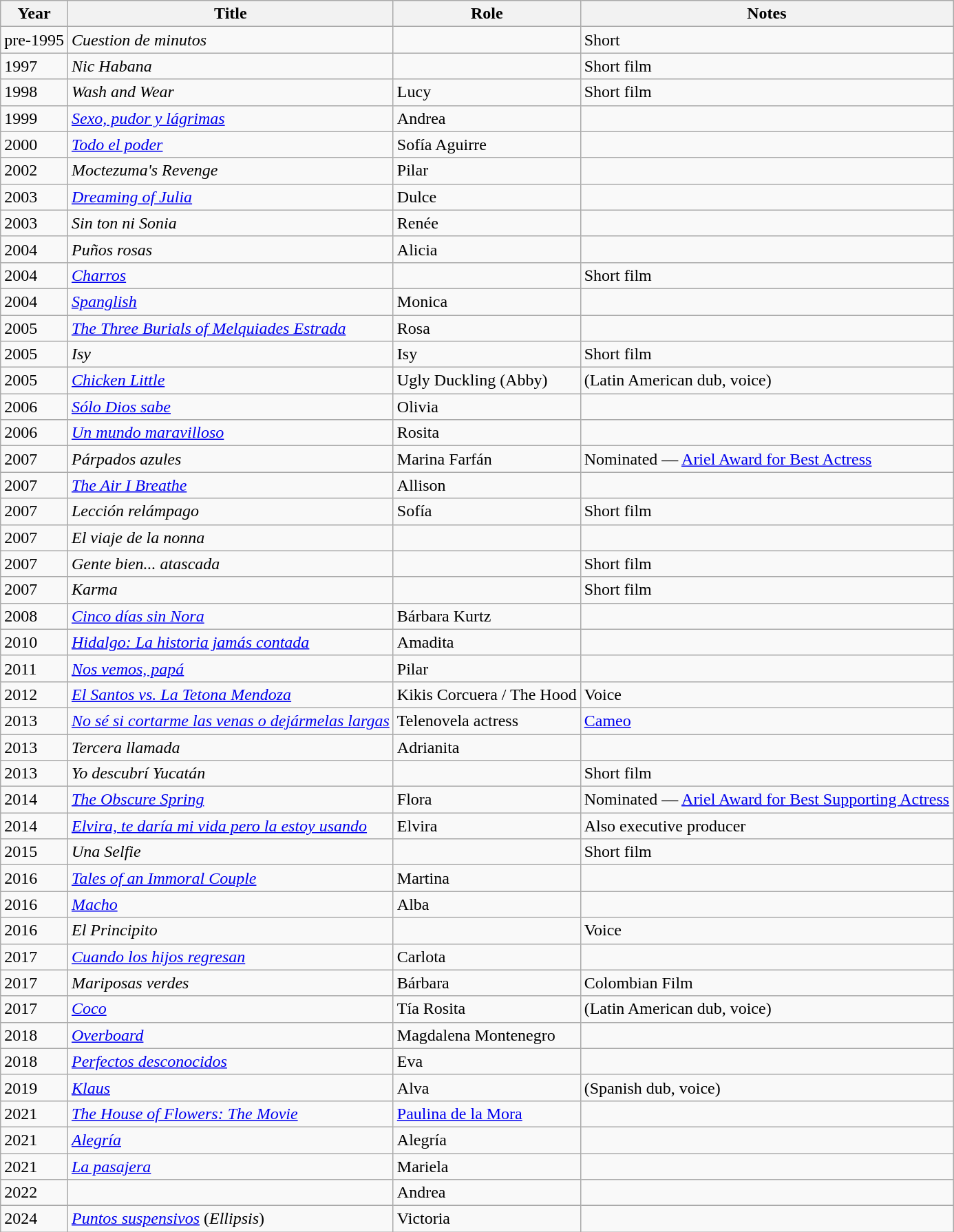<table class="wikitable sortable">
<tr>
<th>Year</th>
<th>Title</th>
<th>Role</th>
<th>Notes</th>
</tr>
<tr>
<td>pre-1995</td>
<td><em>Cuestion de minutos</em></td>
<td></td>
<td> Short</td>
</tr>
<tr>
<td>1997</td>
<td><em>Nic Habana</em></td>
<td></td>
<td> Short film</td>
</tr>
<tr>
<td>1998</td>
<td><em>Wash and Wear</em></td>
<td>Lucy</td>
<td> Short film</td>
</tr>
<tr>
<td>1999</td>
<td><em><a href='#'>Sexo, pudor y lágrimas</a></em></td>
<td>Andrea</td>
<td></td>
</tr>
<tr>
<td>2000</td>
<td><em><a href='#'>Todo el poder</a></em></td>
<td>Sofía Aguirre</td>
<td></td>
</tr>
<tr>
<td>2002</td>
<td><em>Moctezuma's Revenge</em></td>
<td>Pilar</td>
<td></td>
</tr>
<tr>
<td>2003</td>
<td><em><a href='#'>Dreaming of Julia</a></em></td>
<td>Dulce</td>
<td></td>
</tr>
<tr>
<td>2003</td>
<td><em>Sin ton ni Sonia</em></td>
<td>Renée</td>
<td></td>
</tr>
<tr>
<td>2004</td>
<td><em>Puños rosas</em></td>
<td>Alicia</td>
<td></td>
</tr>
<tr>
<td>2004</td>
<td><em><a href='#'>Charros</a></em></td>
<td></td>
<td> Short film</td>
</tr>
<tr>
<td>2004</td>
<td><em><a href='#'>Spanglish</a></em></td>
<td>Monica</td>
<td></td>
</tr>
<tr>
<td>2005</td>
<td><em><a href='#'>The Three Burials of Melquiades Estrada</a></em></td>
<td>Rosa</td>
<td></td>
</tr>
<tr>
<td>2005</td>
<td><em>Isy</em></td>
<td>Isy</td>
<td> Short film</td>
</tr>
<tr>
<td>2005</td>
<td><em><a href='#'>Chicken Little</a></em></td>
<td>Ugly Duckling (Abby)</td>
<td> (Latin American dub, voice)</td>
</tr>
<tr>
<td>2006</td>
<td><em><a href='#'>Sólo Dios sabe</a></em></td>
<td>Olivia</td>
<td></td>
</tr>
<tr>
<td>2006</td>
<td><em><a href='#'>Un mundo maravilloso</a></em></td>
<td>Rosita</td>
<td></td>
</tr>
<tr>
<td>2007</td>
<td><em>Párpados azules</em></td>
<td>Marina Farfán</td>
<td> Nominated — <a href='#'>Ariel Award for Best Actress</a></td>
</tr>
<tr>
<td>2007</td>
<td><em><a href='#'>The Air I Breathe</a></em></td>
<td>Allison</td>
<td></td>
</tr>
<tr>
<td>2007</td>
<td><em>Lección relámpago</em></td>
<td>Sofía</td>
<td> Short film</td>
</tr>
<tr>
<td>2007</td>
<td><em>El viaje de la nonna</em></td>
<td></td>
<td></td>
</tr>
<tr>
<td>2007</td>
<td><em>Gente bien... atascada</em></td>
<td></td>
<td> Short film</td>
</tr>
<tr>
<td>2007</td>
<td><em>Karma</em></td>
<td></td>
<td> Short film</td>
</tr>
<tr>
<td>2008</td>
<td><em><a href='#'>Cinco días sin Nora</a></em></td>
<td>Bárbara Kurtz</td>
<td></td>
</tr>
<tr>
<td>2010</td>
<td><em><a href='#'>Hidalgo: La historia jamás contada</a></em></td>
<td>Amadita</td>
<td></td>
</tr>
<tr>
<td>2011</td>
<td><em><a href='#'>Nos vemos, papá</a></em></td>
<td>Pilar</td>
<td></td>
</tr>
<tr>
<td>2012</td>
<td><em><a href='#'>El Santos vs. La Tetona Mendoza</a></em></td>
<td>Kikis Corcuera / The Hood</td>
<td> Voice</td>
</tr>
<tr>
<td>2013</td>
<td><em><a href='#'>No sé si cortarme las venas o dejármelas largas</a></em></td>
<td>Telenovela actress</td>
<td> <a href='#'>Cameo</a></td>
</tr>
<tr>
<td>2013</td>
<td><em>Tercera llamada</em></td>
<td>Adrianita</td>
<td></td>
</tr>
<tr>
<td>2013</td>
<td><em>Yo descubrí Yucatán</em></td>
<td></td>
<td> Short film</td>
</tr>
<tr>
<td>2014</td>
<td><em><a href='#'>The Obscure Spring</a></em></td>
<td>Flora</td>
<td> Nominated — <a href='#'>Ariel Award for Best Supporting Actress</a></td>
</tr>
<tr>
<td>2014</td>
<td><em><a href='#'>Elvira, te daría mi vida pero la estoy usando</a></em></td>
<td>Elvira</td>
<td> Also executive producer</td>
</tr>
<tr>
<td>2015</td>
<td><em>Una Selfie</em></td>
<td></td>
<td> Short film</td>
</tr>
<tr>
<td>2016</td>
<td><em><a href='#'>Tales of an Immoral Couple</a></em></td>
<td>Martina</td>
<td></td>
</tr>
<tr>
<td>2016</td>
<td><em><a href='#'>Macho</a></em></td>
<td>Alba</td>
<td></td>
</tr>
<tr>
<td>2016</td>
<td><em>El Principito</em></td>
<td></td>
<td> Voice</td>
</tr>
<tr>
<td>2017</td>
<td><em><a href='#'>Cuando los hijos regresan</a></em></td>
<td>Carlota</td>
<td></td>
</tr>
<tr>
<td>2017</td>
<td><em>Mariposas verdes</em></td>
<td>Bárbara</td>
<td> Colombian Film</td>
</tr>
<tr>
<td>2017</td>
<td><em><a href='#'>Coco</a></em></td>
<td>Tía Rosita</td>
<td> (Latin American dub, voice)</td>
</tr>
<tr>
<td>2018</td>
<td><em><a href='#'>Overboard</a></em></td>
<td>Magdalena Montenegro</td>
<td></td>
</tr>
<tr>
<td>2018</td>
<td><em><a href='#'>Perfectos desconocidos</a></em></td>
<td>Eva</td>
<td></td>
</tr>
<tr>
<td>2019</td>
<td><a href='#'><em>Klaus</em></a></td>
<td>Alva</td>
<td> (Spanish dub, voice)</td>
</tr>
<tr>
<td>2021</td>
<td><em><a href='#'>The House of Flowers: The Movie</a></em></td>
<td><a href='#'>Paulina de la Mora</a></td>
<td></td>
</tr>
<tr>
<td>2021</td>
<td><em><a href='#'>Alegría</a></em></td>
<td>Alegría</td>
<td></td>
</tr>
<tr>
<td>2021</td>
<td><em><a href='#'>La pasajera</a></em></td>
<td>Mariela</td>
<td></td>
</tr>
<tr>
<td>2022</td>
<td><em></em></td>
<td>Andrea</td>
<td></td>
</tr>
<tr>
<td>2024</td>
<td><em><a href='#'>Puntos suspensivos</a></em> (<em>Ellipsis</em>)</td>
<td>Victoria</td>
<td></td>
</tr>
</table>
